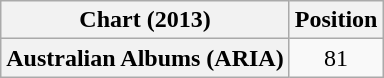<table class="wikitable plainrowheaders" style="text-align:center">
<tr>
<th scope="col">Chart (2013)</th>
<th scope="col">Position</th>
</tr>
<tr>
<th scope="row">Australian Albums (ARIA)</th>
<td>81</td>
</tr>
</table>
